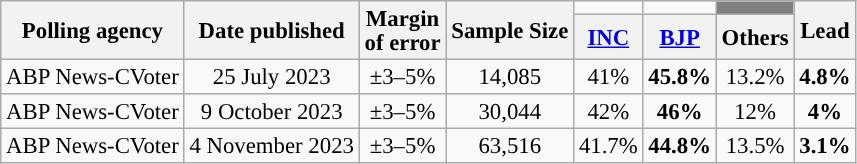<table class="wikitable" style="text-align:center;font-size:95%;line-height:16px;">
<tr>
<th rowspan="2">Polling agency</th>
<th rowspan="2">Date published</th>
<th rowspan="2">Margin<br>of error</th>
<th rowspan="2">Sample Size</th>
<td></td>
<td></td>
<td style="background:gray;"></td>
<th rowspan="2">Lead</th>
</tr>
<tr>
<th><a href='#'>INC</a></th>
<th><a href='#'>BJP</a></th>
<th>Others</th>
</tr>
<tr>
<td>ABP News-CVoter</td>
<td>25 July 2023</td>
<td>±3–5%</td>
<td>14,085</td>
<td>41%</td>
<td><strong>45.8%</strong></td>
<td>13.2%</td>
<td><strong>4.8%</strong></td>
</tr>
<tr>
<td>ABP News-CVoter</td>
<td>9 October 2023</td>
<td>±3–5%</td>
<td>30,044</td>
<td>42%</td>
<td><strong>46%</strong></td>
<td>12%</td>
<td><strong>4%</strong></td>
</tr>
<tr>
<td>ABP News-CVoter</td>
<td>4 November 2023</td>
<td>±3–5%</td>
<td>63,516</td>
<td>41.7%</td>
<td><strong>44.8%</strong></td>
<td>13.5%</td>
<td><strong>3.1%</strong></td>
</tr>
</table>
